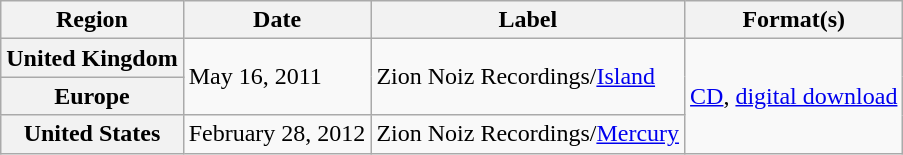<table class="wikitable plainrowheaders">
<tr>
<th scope="col">Region</th>
<th scope="col">Date</th>
<th scope="col">Label</th>
<th scope="col">Format(s)</th>
</tr>
<tr>
<th scope="row">United Kingdom</th>
<td rowspan="2">May 16, 2011</td>
<td rowspan="2">Zion Noiz Recordings/<a href='#'>Island</a></td>
<td rowspan="3"><a href='#'>CD</a>, <a href='#'>digital download</a></td>
</tr>
<tr>
<th scope="row">Europe</th>
</tr>
<tr>
<th scope="row">United States</th>
<td>February 28, 2012</td>
<td>Zion Noiz Recordings/<a href='#'>Mercury</a></td>
</tr>
</table>
